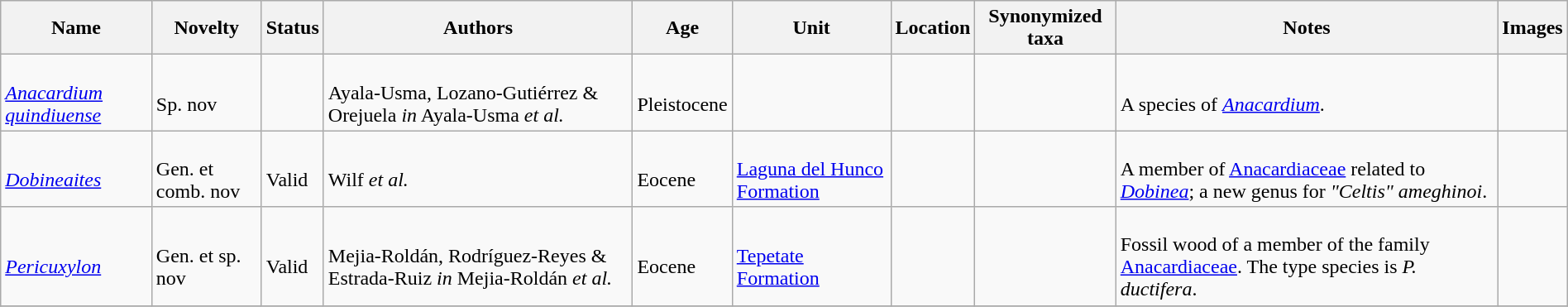<table class="wikitable sortable" align="center" width="100%">
<tr>
<th>Name</th>
<th>Novelty</th>
<th>Status</th>
<th>Authors</th>
<th>Age</th>
<th>Unit</th>
<th>Location</th>
<th>Synonymized taxa</th>
<th>Notes</th>
<th>Images</th>
</tr>
<tr>
<td><br><em><a href='#'>Anacardium quindiuense</a></em></td>
<td><br>Sp. nov</td>
<td></td>
<td><br>Ayala-Usma, Lozano-Gutiérrez & Orejuela <em>in</em> Ayala-Usma <em>et al.</em></td>
<td><br>Pleistocene</td>
<td></td>
<td><br></td>
<td></td>
<td><br>A species of <em><a href='#'>Anacardium</a></em>.</td>
<td></td>
</tr>
<tr>
<td><br><em><a href='#'>Dobineaites</a></em></td>
<td><br>Gen. et comb. nov</td>
<td><br>Valid</td>
<td><br>Wilf <em>et al.</em></td>
<td><br>Eocene</td>
<td><br><a href='#'>Laguna del Hunco Formation</a></td>
<td><br></td>
<td></td>
<td><br>A member of <a href='#'>Anacardiaceae</a> related to <em><a href='#'>Dobinea</a></em>; a new genus for <em>"Celtis" ameghinoi</em>.</td>
<td></td>
</tr>
<tr>
<td><br><em><a href='#'>Pericuxylon</a></em></td>
<td><br>Gen. et sp. nov</td>
<td><br>Valid</td>
<td><br>Mejia-Roldán, Rodríguez-Reyes & Estrada-Ruiz <em>in</em> Mejia-Roldán <em>et al.</em></td>
<td><br>Eocene</td>
<td><br><a href='#'>Tepetate Formation</a></td>
<td><br></td>
<td></td>
<td><br>Fossil wood of a member of the family <a href='#'>Anacardiaceae</a>. The type species is <em>P. ductifera</em>.</td>
<td></td>
</tr>
<tr>
</tr>
</table>
